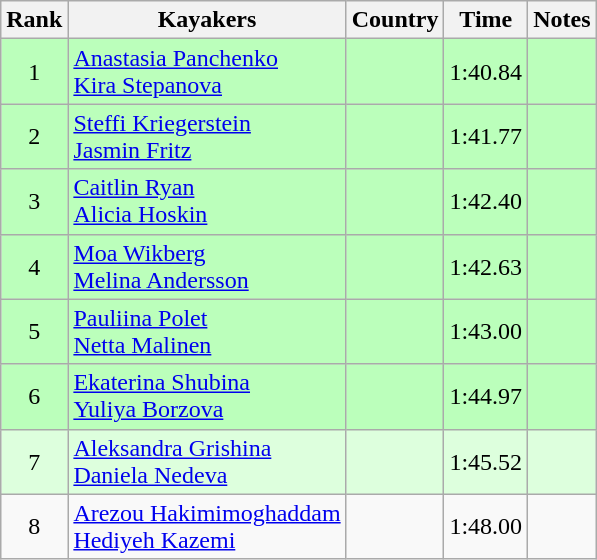<table class="wikitable" style="text-align:center">
<tr>
<th>Rank</th>
<th>Kayakers</th>
<th>Country</th>
<th>Time</th>
<th>Notes</th>
</tr>
<tr bgcolor=bbffbb>
<td>1</td>
<td align="left"><a href='#'>Anastasia Panchenko</a><br><a href='#'>Kira Stepanova</a></td>
<td align="left"></td>
<td>1:40.84</td>
<td></td>
</tr>
<tr bgcolor=bbffbb>
<td>2</td>
<td align="left"><a href='#'>Steffi Kriegerstein</a><br><a href='#'>Jasmin Fritz</a></td>
<td align="left"></td>
<td>1:41.77</td>
<td></td>
</tr>
<tr bgcolor=bbffbb>
<td>3</td>
<td align="left"><a href='#'>Caitlin Ryan</a><br><a href='#'>Alicia Hoskin</a></td>
<td align="left"></td>
<td>1:42.40</td>
<td></td>
</tr>
<tr bgcolor=bbffbb>
<td>4</td>
<td align="left"><a href='#'>Moa Wikberg</a><br><a href='#'>Melina Andersson</a></td>
<td align="left"></td>
<td>1:42.63</td>
<td></td>
</tr>
<tr bgcolor=bbffbb>
<td>5</td>
<td align="left"><a href='#'>Pauliina Polet</a><br><a href='#'>Netta Malinen</a></td>
<td align="left"></td>
<td>1:43.00</td>
<td></td>
</tr>
<tr bgcolor=bbffbb>
<td>6</td>
<td align="left"><a href='#'>Ekaterina Shubina</a><br><a href='#'>Yuliya Borzova</a></td>
<td align="left"></td>
<td>1:44.97</td>
<td></td>
</tr>
<tr bgcolor=ddffdd>
<td>7</td>
<td align="left"><a href='#'>Aleksandra Grishina</a><br><a href='#'>Daniela Nedeva</a></td>
<td align="left"></td>
<td>1:45.52</td>
<td></td>
</tr>
<tr>
<td>8</td>
<td align="left"><a href='#'>Arezou Hakimimoghaddam</a><br><a href='#'>Hediyeh Kazemi</a></td>
<td align="left"></td>
<td>1:48.00</td>
<td></td>
</tr>
</table>
